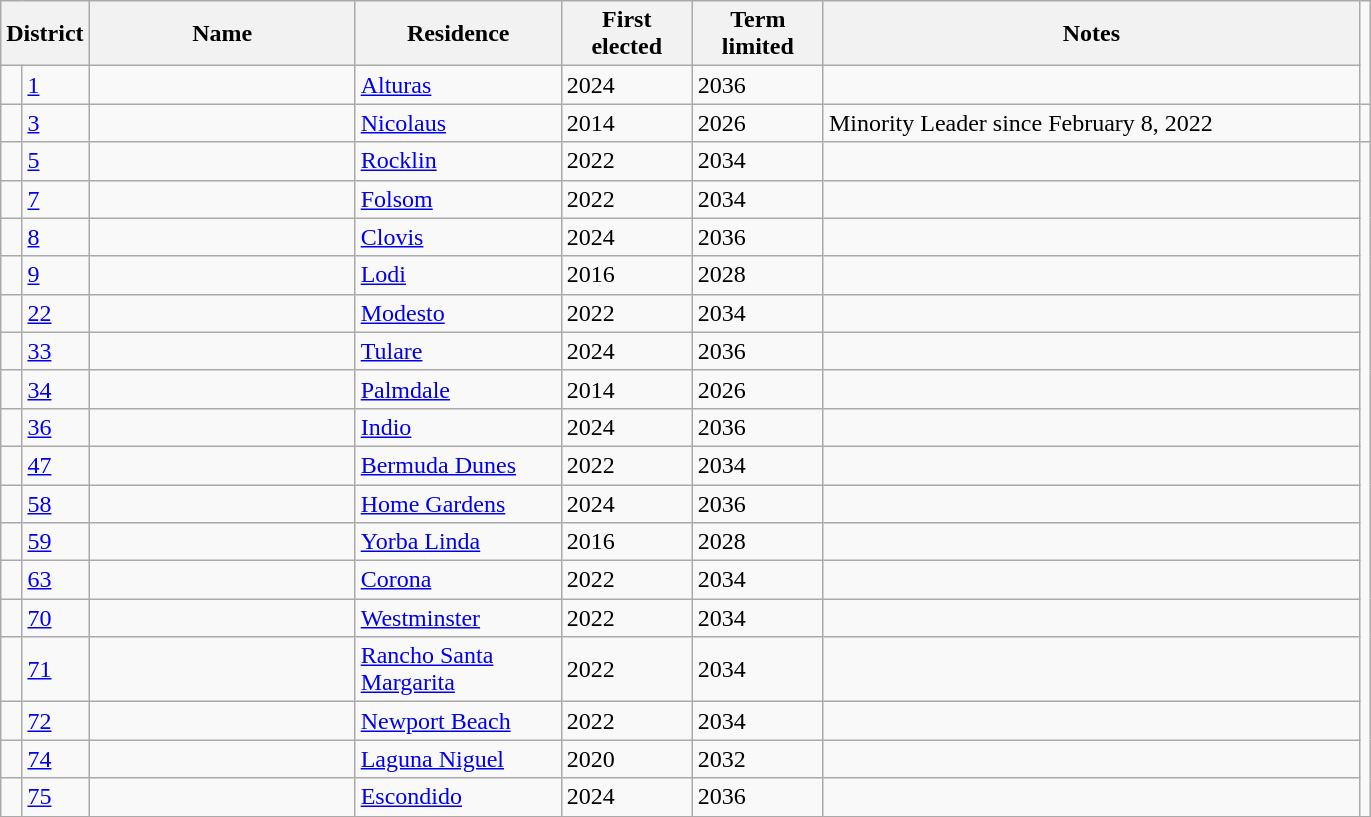<table class="wikitable sortable">
<tr>
<th scope="col" width="30" colspan="2">District</th>
<th scope="col" width="170">Name</th>
<th scope="col" width="130">Residence</th>
<th scope="col" width="80">First elected</th>
<th scope="col" width="80">Term limited</th>
<th scope="col" width="350">Notes</th>
</tr>
<tr>
<td></td>
<td><a href='#'>1</a></td>
<td></td>
<td><a href='#'>Alturas</a></td>
<td>2024</td>
<td>2036</td>
<td></td>
</tr>
<tr>
<td></td>
<td><a href='#'>3</a></td>
<td></td>
<td><a href='#'>Nicolaus</a></td>
<td>2014</td>
<td>2026</td>
<td>Minority Leader since February 8, 2022</td>
<td></td>
</tr>
<tr>
<td></td>
<td><a href='#'>5</a></td>
<td></td>
<td><a href='#'>Rocklin</a></td>
<td>2022</td>
<td>2034</td>
<td></td>
</tr>
<tr>
<td></td>
<td><a href='#'>7</a></td>
<td></td>
<td><a href='#'>Folsom</a></td>
<td>2022</td>
<td>2034</td>
<td></td>
</tr>
<tr>
<td></td>
<td><a href='#'>8</a></td>
<td></td>
<td><a href='#'>Clovis</a></td>
<td>2024</td>
<td>2036</td>
<td></td>
</tr>
<tr>
<td></td>
<td><a href='#'>9</a></td>
<td></td>
<td><a href='#'>Lodi</a></td>
<td>2016</td>
<td>2028</td>
<td></td>
</tr>
<tr>
<td></td>
<td><a href='#'>22</a></td>
<td></td>
<td><a href='#'>Modesto</a></td>
<td>2022</td>
<td>2034</td>
<td></td>
</tr>
<tr>
<td></td>
<td><a href='#'>33</a></td>
<td></td>
<td><a href='#'>Tulare</a></td>
<td>2024</td>
<td>2036</td>
<td></td>
</tr>
<tr>
<td></td>
<td><a href='#'>34</a></td>
<td></td>
<td><a href='#'>Palmdale</a></td>
<td>2014</td>
<td>2026</td>
<td></td>
</tr>
<tr>
<td></td>
<td><a href='#'>36</a></td>
<td></td>
<td><a href='#'>Indio</a></td>
<td>2024</td>
<td>2036</td>
<td></td>
</tr>
<tr>
<td></td>
<td><a href='#'>47</a></td>
<td></td>
<td><a href='#'>Bermuda Dunes</a></td>
<td>2022</td>
<td>2034</td>
<td></td>
</tr>
<tr>
<td></td>
<td><a href='#'>58</a></td>
<td></td>
<td><a href='#'>Home Gardens</a></td>
<td>2024</td>
<td>2036</td>
<td></td>
</tr>
<tr>
<td></td>
<td><a href='#'>59</a></td>
<td></td>
<td><a href='#'>Yorba Linda</a></td>
<td>2016</td>
<td>2028</td>
<td></td>
</tr>
<tr>
<td></td>
<td><a href='#'>63</a></td>
<td></td>
<td><a href='#'>Corona</a></td>
<td>2022</td>
<td>2034</td>
<td></td>
</tr>
<tr>
<td></td>
<td><a href='#'>70</a></td>
<td></td>
<td><a href='#'>Westminster</a></td>
<td>2022</td>
<td>2034</td>
<td></td>
</tr>
<tr>
<td></td>
<td><a href='#'>71</a></td>
<td></td>
<td><a href='#'>Rancho Santa Margarita</a></td>
<td>2022</td>
<td>2034</td>
<td></td>
</tr>
<tr>
<td></td>
<td><a href='#'>72</a></td>
<td></td>
<td><a href='#'>Newport Beach</a></td>
<td>2022</td>
<td>2034</td>
<td></td>
</tr>
<tr>
<td></td>
<td><a href='#'>74</a></td>
<td></td>
<td><a href='#'>Laguna Niguel</a></td>
<td>2020</td>
<td>2032</td>
<td></td>
</tr>
<tr>
<td></td>
<td><a href='#'>75</a></td>
<td></td>
<td><a href='#'>Escondido</a></td>
<td>2024</td>
<td>2036</td>
<td></td>
</tr>
<tr>
</tr>
</table>
